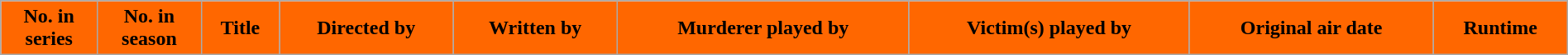<table class="wikitable plainrowheaders" style="width:100%; margin:auto;">
<tr>
<th scope="col" style="background:#FF6700">No. in<br>series</th>
<th scope="col" style="background:#FF6700">No. in<br>season</th>
<th scope="col" style="background:#FF6700">Title</th>
<th scope="col" style="background:#FF6700">Directed by</th>
<th scope="col" style="background:#FF6700">Written by</th>
<th scope="col" style="background:#FF6700">Murderer played by</th>
<th scope="col" style="background:#FF6700">Victim(s) played by</th>
<th scope="col" style="background:#FF6700">Original air date</th>
<th scope="col" style="background:#FF6700">Runtime<br>






</th>
</tr>
</table>
